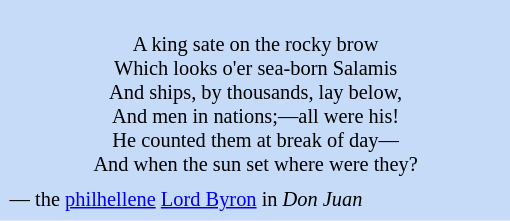<table class="toccolours" style="float:right; margin-left:0; margin-right:1em; font-size:85%; background:#c6dbf7; color:black; width:25em; max-width:30%;" cellspacing="5">
<tr>
<td style="text-align: center;"><br>A king sate on the rocky brow<br>
Which looks o'er sea-born Salamis<br>
And ships, by thousands, lay below,<br>
And men in nations;—all were his!<br>
He counted them at break of day—<br>
And when the sun set where were they?</td>
</tr>
<tr>
<td style="text-align: left;">— the <a href='#'>philhellene</a> <a href='#'>Lord Byron</a> in <em>Don Juan</em><br></td>
</tr>
</table>
